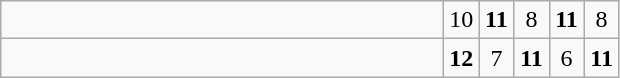<table class="wikitable">
<tr>
<td style="width:18em"></td>
<td align=center style="width:1em">10</td>
<td align=center style="width:1em"><strong>11</strong></td>
<td align=center style="width:1em">8</td>
<td align=center style="width:1em"><strong>11</strong></td>
<td align=center style="width:1em">8</td>
</tr>
<tr>
<td style="width:18em"><strong> </strong></td>
<td align=center style="width:1em"><strong>12</strong></td>
<td align=center style="width:1em">7</td>
<td align=center style="width:1em"><strong>11</strong></td>
<td align=center style="width:1em">6</td>
<td align=center style="width:1em"><strong>11</strong></td>
</tr>
</table>
